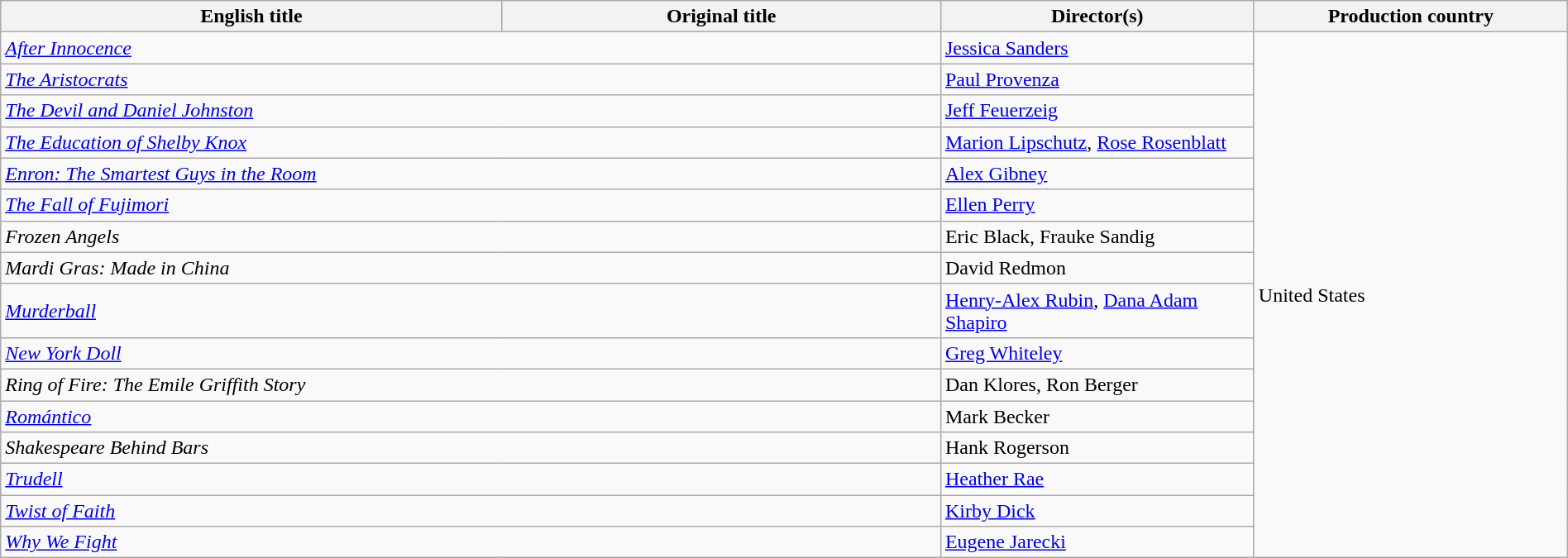<table class="wikitable" width=100%>
<tr>
<th scope="col" width="32%">English title</th>
<th scope="col" width="28%">Original title</th>
<th scope="col" width="20%">Director(s)</th>
<th scope="col" width="20%">Production country</th>
</tr>
<tr>
<td colspan=2><em><a href='#'>After Innocence</a></em></td>
<td><a href='#'>Jessica Sanders</a></td>
<td rowspan=16>United States</td>
</tr>
<tr>
<td colspan=2><em><a href='#'>The Aristocrats</a></em></td>
<td><a href='#'>Paul Provenza</a></td>
</tr>
<tr>
<td colspan=2><em><a href='#'>The Devil and Daniel Johnston</a></em></td>
<td><a href='#'>Jeff Feuerzeig</a></td>
</tr>
<tr>
<td colspan=2><em><a href='#'>The Education of Shelby Knox</a></em></td>
<td><a href='#'>Marion Lipschutz</a>, <a href='#'>Rose Rosenblatt</a></td>
</tr>
<tr>
<td colspan=2><em><a href='#'>Enron: The Smartest Guys in the Room</a></em></td>
<td><a href='#'>Alex Gibney</a></td>
</tr>
<tr>
<td colspan=2><em><a href='#'>The Fall of Fujimori</a></em></td>
<td><a href='#'>Ellen Perry</a></td>
</tr>
<tr>
<td colspan=2><em>Frozen Angels</em></td>
<td>Eric Black, Frauke Sandig</td>
</tr>
<tr>
<td colspan=2><em>Mardi Gras: Made in China</em></td>
<td>David Redmon</td>
</tr>
<tr>
<td colspan=2><em><a href='#'>Murderball</a></em></td>
<td><a href='#'>Henry-Alex Rubin</a>, <a href='#'>Dana Adam Shapiro</a></td>
</tr>
<tr>
<td colspan=2><em><a href='#'>New York Doll</a></em></td>
<td><a href='#'>Greg Whiteley</a></td>
</tr>
<tr>
<td colspan=2><em>Ring of Fire: The Emile Griffith Story</em></td>
<td>Dan Klores, Ron Berger</td>
</tr>
<tr>
<td colspan=2><em><a href='#'>Romántico</a></em></td>
<td>Mark Becker</td>
</tr>
<tr>
<td colspan=2><em>Shakespeare Behind Bars</em></td>
<td>Hank Rogerson</td>
</tr>
<tr>
<td colspan=2><em><a href='#'>Trudell</a></em></td>
<td><a href='#'>Heather Rae</a></td>
</tr>
<tr>
<td colspan=2><em><a href='#'>Twist of Faith</a></em></td>
<td><a href='#'>Kirby Dick</a></td>
</tr>
<tr>
<td colspan=2><em><a href='#'>Why We Fight</a></em></td>
<td><a href='#'>Eugene Jarecki</a></td>
</tr>
</table>
